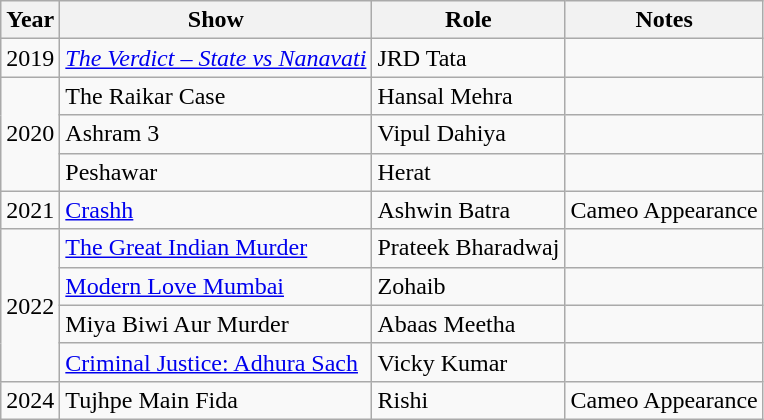<table class= "wikitable sortable">
<tr>
<th>Year</th>
<th>Show</th>
<th>Role</th>
<th>Notes</th>
</tr>
<tr>
<td>2019</td>
<td><em><a href='#'>The Verdict – State vs Nanavati</a></td>
<td>JRD Tata</td>
<td></td>
</tr>
<tr>
<td rowspan="3">2020</td>
<td></em>The Raikar Case<em></td>
<td>Hansal Mehra</td>
<td></td>
</tr>
<tr>
<td></em>Ashram 3<em></td>
<td>Vipul Dahiya</td>
<td></td>
</tr>
<tr>
<td></em>Peshawar<em></td>
<td>Herat</td>
<td></td>
</tr>
<tr>
<td>2021</td>
<td></em><a href='#'>Crashh</a><em></td>
<td>Ashwin Batra</td>
<td>Cameo Appearance</td>
</tr>
<tr>
<td rowspan="4">2022</td>
<td></em><a href='#'>The Great Indian Murder</a><em></td>
<td>Prateek Bharadwaj</td>
<td></td>
</tr>
<tr>
<td></em><a href='#'>Modern Love Mumbai</a><em></td>
<td>Zohaib</td>
<td></td>
</tr>
<tr>
<td></em>Miya Biwi Aur Murder<em></td>
<td>Abaas Meetha</td>
<td></td>
</tr>
<tr>
<td></em><a href='#'>Criminal Justice: Adhura Sach</a><em></td>
<td>Vicky Kumar</td>
<td></td>
</tr>
<tr>
<td>2024</td>
<td></em>Tujhpe Main Fida<em></td>
<td>Rishi</td>
<td>Cameo Appearance</td>
</tr>
</table>
